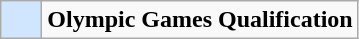<table class="wikitable" style="text-align: center;">
<tr>
<td bgcolor=#D0E6FF style="width: 20px;"></td>
<td><strong>Olympic Games Qualification</strong></td>
</tr>
</table>
